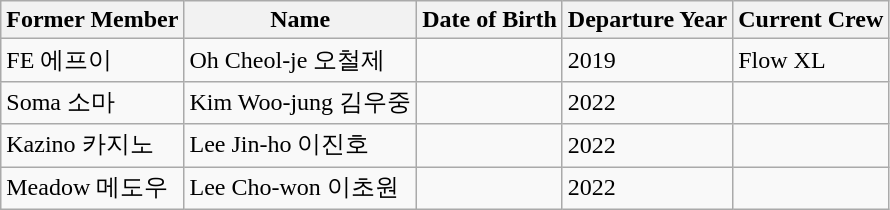<table class="wikitable">
<tr>
<th>Former Member</th>
<th>Name</th>
<th>Date of Birth</th>
<th>Departure Year</th>
<th>Current Crew</th>
</tr>
<tr>
<td>FE 에프이</td>
<td>Oh Cheol-je 오철제</td>
<td></td>
<td>2019</td>
<td>Flow XL</td>
</tr>
<tr>
<td>Soma 소마</td>
<td>Kim Woo-jung 김우중</td>
<td></td>
<td>2022 </td>
<td></td>
</tr>
<tr>
<td>Kazino 카지노</td>
<td>Lee Jin-ho 이진호</td>
<td></td>
<td>2022</td>
<td></td>
</tr>
<tr>
<td>Meadow 메도우</td>
<td>Lee Cho-won 이초원</td>
<td></td>
<td>2022</td>
<td></td>
</tr>
</table>
